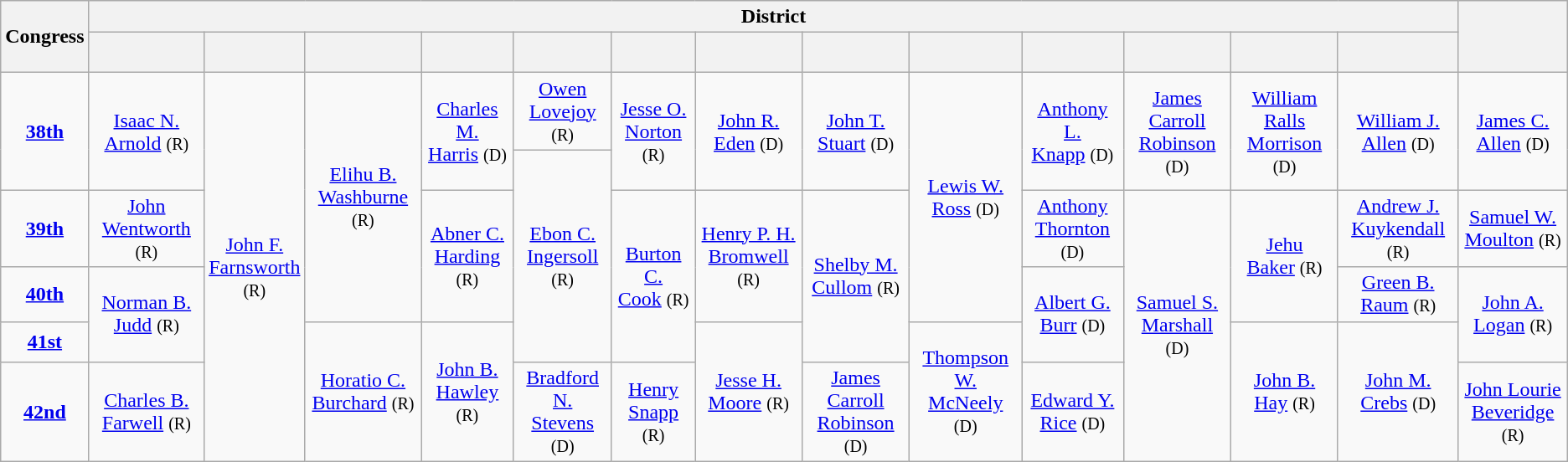<table class=wikitable style="text-align:center">
<tr>
<th rowspan=2>Congress</th>
<th colspan=13>District</th>
<th rowspan=2></th>
</tr>
<tr style="height:2em">
<th></th>
<th></th>
<th></th>
<th></th>
<th></th>
<th></th>
<th></th>
<th></th>
<th></th>
<th></th>
<th></th>
<th></th>
<th></th>
</tr>
<tr style="height:2em">
<td rowspan=2><strong><a href='#'>38th</a></strong><br></td>
<td rowspan=2 ><a href='#'>Isaac N.<br>Arnold</a> <small>(R)</small></td>
<td rowspan=6 ><a href='#'>John F.<br>Farnsworth</a><br><small>(R)</small></td>
<td rowspan=4 ><a href='#'>Elihu B.<br>Washburne</a> <small>(R)</small></td>
<td rowspan=2 ><a href='#'>Charles M.<br>Harris</a> <small>(D)</small></td>
<td><a href='#'>Owen<br>Lovejoy</a> <small>(R)</small></td>
<td rowspan=2 ><a href='#'>Jesse O.<br>Norton</a> <small>(R)</small></td>
<td rowspan=2 ><a href='#'>John R.<br>Eden</a> <small>(D)</small></td>
<td rowspan=2 ><a href='#'>John T.<br>Stuart</a> <small>(D)</small></td>
<td rowspan=4 ><a href='#'>Lewis W.<br>Ross</a> <small>(D)</small></td>
<td rowspan=2 ><a href='#'>Anthony L.<br>Knapp</a> <small>(D)</small></td>
<td rowspan=2 ><a href='#'>James Carroll<br>Robinson</a> <small>(D)</small></td>
<td rowspan=2 ><a href='#'>William Ralls<br>Morrison</a> <small>(D)</small></td>
<td rowspan=2 ><a href='#'>William J.<br>Allen</a> <small>(D)</small></td>
<td rowspan=2 ><a href='#'>James C.<br>Allen</a> <small>(D)</small></td>
</tr>
<tr style="height:2em">
<td rowspan=4 ><a href='#'>Ebon C.<br>Ingersoll</a> <small>(R)</small></td>
</tr>
<tr style="height:2em">
<td><strong><a href='#'>39th</a></strong><br></td>
<td><a href='#'>John<br>Wentworth</a> <small>(R)</small></td>
<td rowspan=2 ><a href='#'>Abner C.<br>Harding</a> <small>(R)</small></td>
<td rowspan=3 ><a href='#'>Burton C.<br>Cook</a> <small>(R)</small></td>
<td rowspan=2 ><a href='#'>Henry P. H.<br>Bromwell</a> <small>(R)</small></td>
<td rowspan=3 ><a href='#'>Shelby M.<br>Cullom</a> <small>(R)</small></td>
<td><a href='#'>Anthony<br>Thornton</a> <small>(D)</small></td>
<td rowspan=4 ><a href='#'>Samuel S.<br>Marshall</a> <small>(D)</small></td>
<td rowspan=2 ><a href='#'>Jehu<br>Baker</a> <small>(R)</small></td>
<td><a href='#'>Andrew J.<br>Kuykendall</a> <small>(R)</small></td>
<td><a href='#'>Samuel W.<br>Moulton</a> <small>(R)</small></td>
</tr>
<tr style="height:2em">
<td><strong><a href='#'>40th</a></strong><br></td>
<td rowspan=2 ><a href='#'>Norman B.<br>Judd</a> <small>(R)</small></td>
<td rowspan=2 ><a href='#'>Albert G.<br>Burr</a> <small>(D)</small></td>
<td><a href='#'>Green B.<br>Raum</a> <small>(R)</small></td>
<td rowspan=2 ><a href='#'>John A.<br>Logan</a> <small>(R)</small></td>
</tr>
<tr style="height:2em">
<td><strong><a href='#'>41st</a></strong><br></td>
<td rowspan=2 ><a href='#'>Horatio C.<br>Burchard</a> <small>(R)</small></td>
<td rowspan=2 ><a href='#'>John B.<br>Hawley</a> <small>(R)</small></td>
<td rowspan=2 ><a href='#'>Jesse H.<br>Moore</a> <small>(R)</small></td>
<td rowspan=2 ><a href='#'>Thompson W.<br>McNeely</a> <small>(D)</small></td>
<td rowspan=2 ><a href='#'>John B.<br>Hay</a> <small>(R)</small></td>
<td rowspan=2 ><a href='#'>John M.<br>Crebs</a> <small>(D)</small></td>
</tr>
<tr style="height:2em">
<td><strong><a href='#'>42nd</a></strong><br></td>
<td><a href='#'>Charles B.<br>Farwell</a> <small>(R)</small></td>
<td><a href='#'>Bradford N.<br>Stevens</a> <small>(D)</small></td>
<td><a href='#'>Henry<br>Snapp</a> <small>(R)</small></td>
<td><a href='#'>James Carroll<br>Robinson</a> <small>(D)</small></td>
<td><a href='#'>Edward Y.<br>Rice</a> <small>(D)</small></td>
<td><a href='#'>John Lourie<br>Beveridge</a> <small>(R)</small></td>
</tr>
</table>
